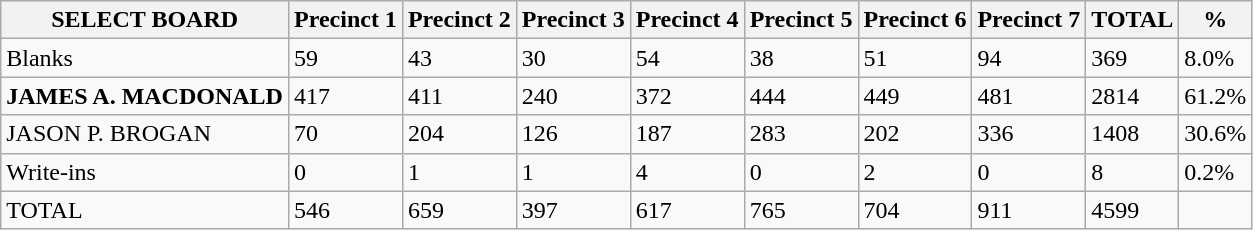<table class="wikitable">
<tr>
<th>SELECT BOARD</th>
<th>Precinct 1</th>
<th>Precinct 2</th>
<th>Precinct 3</th>
<th>Precinct 4</th>
<th>Precinct 5</th>
<th>Precinct 6</th>
<th>Precinct 7</th>
<th>TOTAL</th>
<th>%</th>
</tr>
<tr>
<td>Blanks</td>
<td>59</td>
<td>43</td>
<td>30</td>
<td>54</td>
<td>38</td>
<td>51</td>
<td>94</td>
<td>369</td>
<td>8.0%</td>
</tr>
<tr>
<td><strong>JAMES A. MACDONALD</strong></td>
<td>417</td>
<td>411</td>
<td>240</td>
<td>372</td>
<td>444</td>
<td>449</td>
<td>481</td>
<td>2814</td>
<td>61.2%</td>
</tr>
<tr>
<td>JASON P. BROGAN</td>
<td>70</td>
<td>204</td>
<td>126</td>
<td>187</td>
<td>283</td>
<td>202</td>
<td>336</td>
<td>1408</td>
<td>30.6%</td>
</tr>
<tr>
<td>Write-ins</td>
<td>0</td>
<td>1</td>
<td>1</td>
<td>4</td>
<td>0</td>
<td>2</td>
<td>0</td>
<td>8</td>
<td>0.2%</td>
</tr>
<tr>
<td>TOTAL</td>
<td>546</td>
<td>659</td>
<td>397</td>
<td>617</td>
<td>765</td>
<td>704</td>
<td>911</td>
<td>4599</td>
</tr>
</table>
